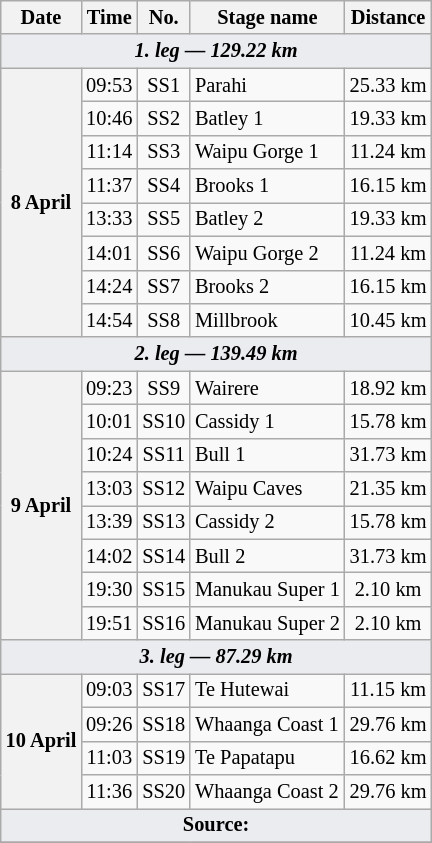<table class="wikitable" style="font-size: 85%;">
<tr>
<th>Date</th>
<th>Time</th>
<th>No.</th>
<th>Stage name</th>
<th>Distance</th>
</tr>
<tr>
<td style="background-color:#EAECF0; text-align:center" colspan="5"><strong><em>1. leg — 129.22 km</em></strong></td>
</tr>
<tr>
<th rowspan="8">8 April</th>
<td align="center">09:53</td>
<td align="center">SS1</td>
<td>Parahi</td>
<td align="center">25.33 km</td>
</tr>
<tr>
<td align="center">10:46</td>
<td align="center">SS2</td>
<td>Batley 1</td>
<td align="center">19.33 km</td>
</tr>
<tr>
<td align="center">11:14</td>
<td align="center">SS3</td>
<td>Waipu Gorge 1</td>
<td align="center">11.24 km</td>
</tr>
<tr>
<td align="center">11:37</td>
<td align="center">SS4</td>
<td>Brooks 1</td>
<td align="center">16.15 km</td>
</tr>
<tr>
<td align="center">13:33</td>
<td align="center">SS5</td>
<td>Batley 2</td>
<td align="center">19.33 km</td>
</tr>
<tr>
<td align="center">14:01</td>
<td align="center">SS6</td>
<td>Waipu Gorge 2</td>
<td align="center">11.24 km</td>
</tr>
<tr>
<td align="center">14:24</td>
<td align="center">SS7</td>
<td>Brooks 2</td>
<td align="center">16.15 km</td>
</tr>
<tr>
<td align="center">14:54</td>
<td align="center">SS8</td>
<td>Millbrook</td>
<td align="center">10.45 km</td>
</tr>
<tr>
<td style="background-color:#EAECF0; text-align:center" colspan="5"><strong><em>2. leg — 139.49 km</em></strong></td>
</tr>
<tr>
<th rowspan="8">9 April</th>
<td align="center">09:23</td>
<td align="center">SS9</td>
<td>Wairere</td>
<td align="center">18.92 km</td>
</tr>
<tr>
<td align="center">10:01</td>
<td align="center">SS10</td>
<td>Cassidy 1</td>
<td align="center">15.78 km</td>
</tr>
<tr>
<td align="center">10:24</td>
<td align="center">SS11</td>
<td>Bull 1</td>
<td align="center">31.73 km</td>
</tr>
<tr>
<td align="center">13:03</td>
<td align="center">SS12</td>
<td>Waipu Caves</td>
<td align="center">21.35 km</td>
</tr>
<tr>
<td align="center">13:39</td>
<td align="center">SS13</td>
<td>Cassidy 2</td>
<td align="center">15.78 km</td>
</tr>
<tr>
<td align="center">14:02</td>
<td align="center">SS14</td>
<td>Bull 2</td>
<td align="center">31.73 km</td>
</tr>
<tr>
<td align="center">19:30</td>
<td align="center">SS15</td>
<td>Manukau Super 1</td>
<td align="center">2.10 km</td>
</tr>
<tr>
<td align="center">19:51</td>
<td align="center">SS16</td>
<td>Manukau Super 2</td>
<td align="center">2.10 km</td>
</tr>
<tr>
<td style="background-color:#EAECF0; text-align:center" colspan="5"><strong><em>3. leg — 87.29 km</em></strong></td>
</tr>
<tr>
<th rowspan="4">10 April</th>
<td align="center">09:03</td>
<td align="center">SS17</td>
<td>Te Hutewai</td>
<td align="center">11.15 km</td>
</tr>
<tr>
<td align="center">09:26</td>
<td align="center">SS18</td>
<td>Whaanga Coast 1</td>
<td align="center">29.76 km</td>
</tr>
<tr>
<td align="center">11:03</td>
<td align="center">SS19</td>
<td>Te Papatapu</td>
<td align="center">16.62 km</td>
</tr>
<tr>
<td align="center">11:36</td>
<td align="center">SS20</td>
<td>Whaanga Coast 2</td>
<td align="center">29.76 km</td>
</tr>
<tr>
<td style="background-color:#EAECF0; text-align:center" colspan="5"><strong>Source:</strong></td>
</tr>
<tr>
</tr>
</table>
